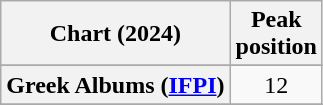<table class="wikitable sortable plainrowheaders" style="text-align:center">
<tr>
<th scope="col">Chart (2024)</th>
<th scope="col">Peak<br> position</th>
</tr>
<tr>
</tr>
<tr>
<th scope="row">Greek Albums (<a href='#'>IFPI</a>)</th>
<td>12</td>
</tr>
<tr>
</tr>
<tr>
</tr>
</table>
